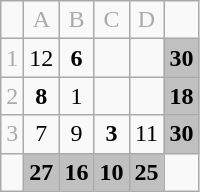<table class="wikitable" style="text-align:center;">
<tr style="color: #aaaaaa;">
<td></td>
<td>A</td>
<td>B</td>
<td>C</td>
<td>D</td>
</tr>
<tr>
<td style="color: #aaaaaa;">1</td>
<td>12</td>
<td><strong>6</strong></td>
<td></td>
<td></td>
<td style="background:silver"><strong>30</strong></td>
</tr>
<tr>
<td style="color: #aaaaaa;">2</td>
<td><strong>8</strong></td>
<td>1</td>
<td></td>
<td></td>
<td style="background:silver"><strong>18</strong></td>
</tr>
<tr>
<td style="color: #aaaaaa;">3</td>
<td>7</td>
<td>9</td>
<td><strong>3</strong></td>
<td>11</td>
<td style="background:silver"><strong>30</strong></td>
</tr>
<tr>
<td style="color: #aaaaaa;"></td>
<td style="background:silver"><strong>27</strong></td>
<td style="background:silver"><strong>16</strong></td>
<td style="background:silver"><strong>10</strong></td>
<td style="background:silver"><strong>25</strong></td>
<td></td>
</tr>
</table>
